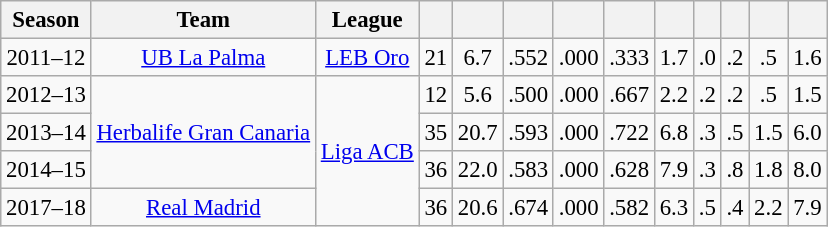<table class="wikitable sortable" style="font-size:95%; text-align:center;">
<tr>
<th>Season</th>
<th>Team</th>
<th>League</th>
<th></th>
<th></th>
<th></th>
<th></th>
<th></th>
<th></th>
<th></th>
<th></th>
<th></th>
<th></th>
</tr>
<tr>
<td>2011–12</td>
<td><a href='#'>UB La Palma</a></td>
<td><a href='#'>LEB Oro</a></td>
<td>21</td>
<td>6.7</td>
<td>.552</td>
<td>.000</td>
<td>.333</td>
<td>1.7</td>
<td>.0</td>
<td>.2</td>
<td>.5</td>
<td>1.6</td>
</tr>
<tr>
<td>2012–13</td>
<td rowspan="3"><a href='#'>Herbalife Gran Canaria</a></td>
<td rowspan="4"><a href='#'>Liga ACB</a></td>
<td>12</td>
<td>5.6</td>
<td>.500</td>
<td>.000</td>
<td>.667</td>
<td>2.2</td>
<td>.2</td>
<td>.2</td>
<td>.5</td>
<td>1.5</td>
</tr>
<tr>
<td>2013–14</td>
<td>35</td>
<td>20.7</td>
<td>.593</td>
<td>.000</td>
<td>.722</td>
<td>6.8</td>
<td>.3</td>
<td>.5</td>
<td>1.5</td>
<td>6.0</td>
</tr>
<tr>
<td>2014–15</td>
<td>36</td>
<td>22.0</td>
<td>.583</td>
<td>.000</td>
<td>.628</td>
<td>7.9</td>
<td>.3</td>
<td>.8</td>
<td>1.8</td>
<td>8.0</td>
</tr>
<tr>
<td>2017–18</td>
<td><a href='#'>Real Madrid</a></td>
<td>36</td>
<td>20.6</td>
<td>.674</td>
<td>.000</td>
<td>.582</td>
<td>6.3</td>
<td>.5</td>
<td>.4</td>
<td>2.2</td>
<td>7.9</td>
</tr>
</table>
